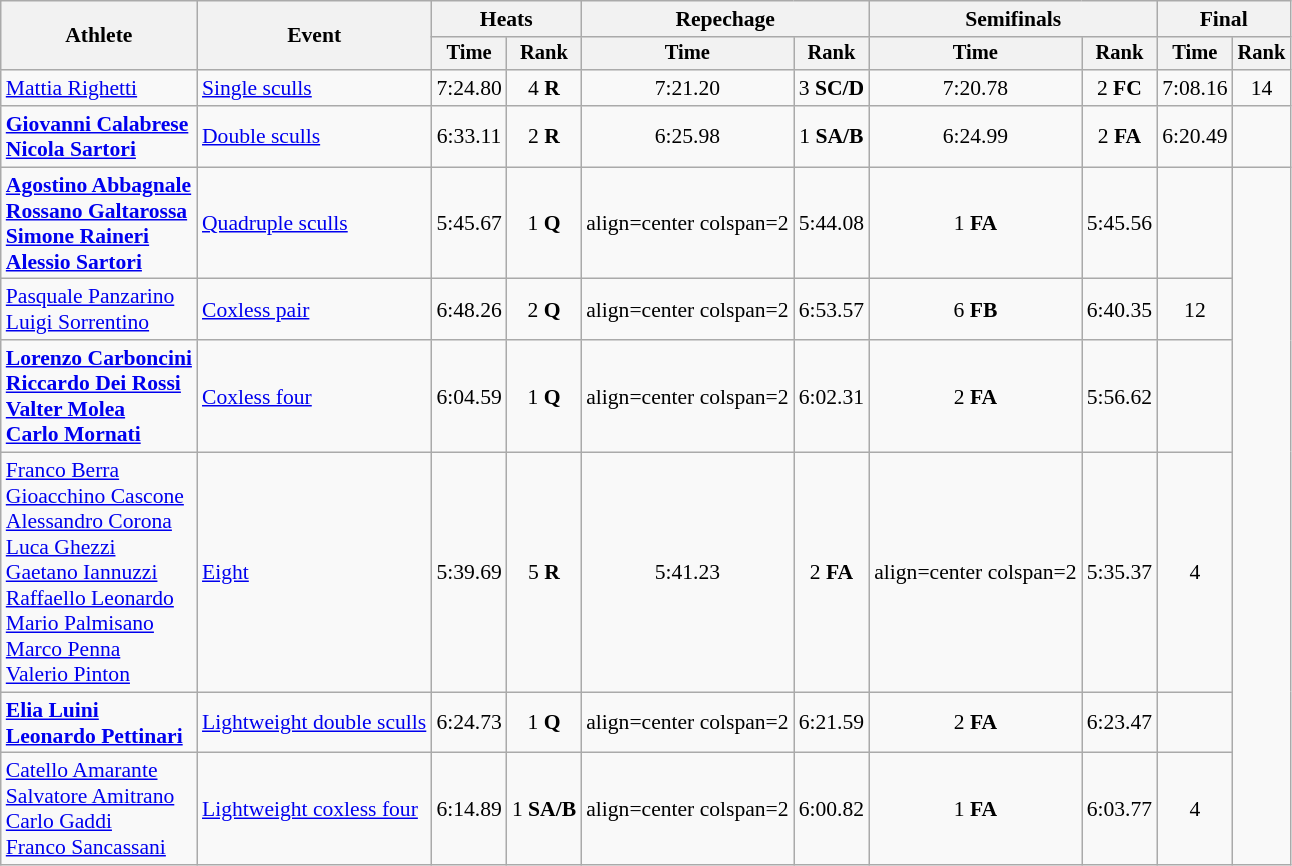<table class="wikitable" style="font-size:90%;">
<tr>
<th rowspan="2">Athlete</th>
<th rowspan="2">Event</th>
<th colspan="2">Heats</th>
<th colspan="2">Repechage</th>
<th colspan="2">Semifinals</th>
<th colspan="2">Final</th>
</tr>
<tr style="font-size:95%">
<th>Time</th>
<th>Rank</th>
<th>Time</th>
<th>Rank</th>
<th>Time</th>
<th>Rank</th>
<th>Time</th>
<th>Rank</th>
</tr>
<tr>
<td align=left><a href='#'>Mattia Righetti</a></td>
<td align=left><a href='#'>Single sculls</a></td>
<td align=center>7:24.80</td>
<td align=center>4 <strong>R</strong></td>
<td align=center>7:21.20</td>
<td align=center>3 <strong>SC/D</strong></td>
<td align=center>7:20.78</td>
<td align=center>2 <strong>FC</strong></td>
<td align=center>7:08.16</td>
<td align=center>14</td>
</tr>
<tr>
<td align=left><strong><a href='#'>Giovanni Calabrese</a></strong><br> <strong><a href='#'>Nicola Sartori</a></strong></td>
<td align=left><a href='#'>Double sculls</a></td>
<td align=center>6:33.11</td>
<td align=center>2 <strong>R</strong></td>
<td align=center>6:25.98</td>
<td align=center>1 <strong>SA/B</strong></td>
<td align=center>6:24.99</td>
<td align=center>2 <strong>FA</strong></td>
<td align=center>6:20.49</td>
<td align=center></td>
</tr>
<tr>
<td align=left><strong><a href='#'>Agostino Abbagnale</a></strong><br> <strong><a href='#'>Rossano Galtarossa</a></strong><br> <strong><a href='#'>Simone Raineri</a></strong><br> <strong><a href='#'>Alessio Sartori</a></strong></td>
<td align=left><a href='#'>Quadruple sculls</a></td>
<td align=center>5:45.67</td>
<td align=center>1 <strong>Q</strong></td>
<td>align=center colspan=2 </td>
<td align=center>5:44.08</td>
<td align=center>1 <strong>FA</strong></td>
<td align=center>5:45.56</td>
<td align=center></td>
</tr>
<tr>
<td align=left><a href='#'>Pasquale Panzarino</a><br> <a href='#'>Luigi Sorrentino</a></td>
<td align=left><a href='#'>Coxless pair</a></td>
<td align=center>6:48.26</td>
<td align=center>2 <strong>Q</strong></td>
<td>align=center colspan=2 </td>
<td align=center>6:53.57</td>
<td align=center>6 <strong>FB</strong></td>
<td align=center>6:40.35</td>
<td align=center>12</td>
</tr>
<tr>
<td align=left><strong><a href='#'>Lorenzo Carboncini</a></strong><br> <strong><a href='#'>Riccardo Dei Rossi</a></strong><br> <strong><a href='#'>Valter Molea</a></strong><br> <strong><a href='#'>Carlo Mornati</a></strong></td>
<td align=left><a href='#'>Coxless four</a></td>
<td align=center>6:04.59</td>
<td align=center>1 <strong>Q</strong></td>
<td>align=center colspan=2 </td>
<td align=center>6:02.31</td>
<td align=center>2 <strong>FA</strong></td>
<td align=center>5:56.62</td>
<td align=center></td>
</tr>
<tr>
<td align=left><a href='#'>Franco Berra</a><br> <a href='#'>Gioacchino Cascone</a><br> <a href='#'>Alessandro Corona</a><br> <a href='#'>Luca Ghezzi</a><br> <a href='#'>Gaetano Iannuzzi</a><br> <a href='#'>Raffaello Leonardo</a><br> <a href='#'>Mario Palmisano</a><br> <a href='#'>Marco Penna</a><br> <a href='#'>Valerio Pinton</a></td>
<td align=left><a href='#'>Eight</a></td>
<td align=center>5:39.69</td>
<td align=center>5 <strong>R</strong></td>
<td align=center>5:41.23</td>
<td align=center>2 <strong>FA</strong></td>
<td>align=center colspan=2 </td>
<td align=center>5:35.37</td>
<td align=center>4</td>
</tr>
<tr>
<td align=left><strong><a href='#'>Elia Luini</a></strong><br> <strong><a href='#'>Leonardo Pettinari</a></strong></td>
<td align=left><a href='#'>Lightweight double sculls</a></td>
<td align=center>6:24.73</td>
<td align=center>1 <strong>Q</strong></td>
<td>align=center colspan=2 </td>
<td align=center>6:21.59</td>
<td align=center>2 <strong>FA</strong></td>
<td align=center>6:23.47</td>
<td align=center></td>
</tr>
<tr>
<td align=left><a href='#'>Catello Amarante</a><br> <a href='#'>Salvatore Amitrano</a><br> <a href='#'>Carlo Gaddi</a><br> <a href='#'>Franco Sancassani</a></td>
<td align=left><a href='#'>Lightweight coxless four</a></td>
<td align=center>6:14.89</td>
<td align=center>1 <strong>SA/B</strong></td>
<td>align=center colspan=2 </td>
<td align=center>6:00.82</td>
<td align=center>1 <strong>FA</strong></td>
<td align=center>6:03.77</td>
<td align=center>4</td>
</tr>
</table>
